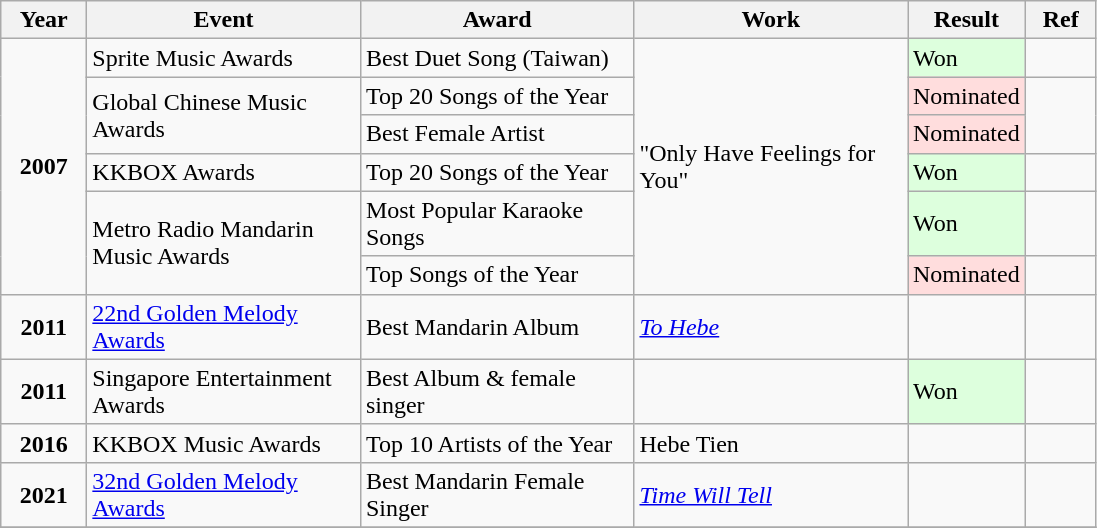<table class="wikitable">
<tr>
<th width="50">Year</th>
<th width="175">Event</th>
<th width="175">Award</th>
<th width="175">Work</th>
<th width="65">Result</th>
<th width="40">Ref</th>
</tr>
<tr>
<td rowspan="6" align="center"><strong>2007</strong></td>
<td>Sprite Music Awards</td>
<td>Best Duet Song (Taiwan)</td>
<td rowspan="6"><div>"Only Have Feelings for You"<br></div></td>
<td style="background: #ddffdd"><div>Won</div></td>
<td align="center"></td>
</tr>
<tr>
<td rowspan="2">Global Chinese Music Awards</td>
<td>Top 20 Songs of the Year</td>
<td style="background: #ffdddd"><div>Nominated</div></td>
<td rowspan="2" align="center"></td>
</tr>
<tr>
<td>Best Female Artist</td>
<td style="background: #ffdddd"><div>Nominated</div></td>
</tr>
<tr>
<td>KKBOX Awards</td>
<td>Top 20 Songs of the Year</td>
<td style="background: #ddffdd"><div>Won</div></td>
<td align="center"></td>
</tr>
<tr>
<td rowspan="2">Metro Radio Mandarin Music Awards</td>
<td>Most Popular Karaoke Songs</td>
<td style="background: #ddffdd"><div>Won</div></td>
<td align="center"></td>
</tr>
<tr>
<td>Top Songs of the Year</td>
<td style="background: #ffdddd"><div>Nominated</div></td>
<td align="center"></td>
</tr>
<tr>
<td align="center"><strong>2011</strong></td>
<td><a href='#'>22nd Golden Melody Awards</a></td>
<td>Best Mandarin Album</td>
<td><em><a href='#'>To Hebe</a></em></td>
<td></td>
<td align="center"></td>
</tr>
<tr>
<td align="center"><strong>2011</strong></td>
<td>Singapore Entertainment Awards</td>
<td>Best Album & female singer</td>
<td></td>
<td style="background: #ddffdd"><div>Won</div></td>
<td align="center"></td>
</tr>
<tr>
<td align="center"><strong>2016</strong></td>
<td>KKBOX Music Awards</td>
<td>Top 10 Artists of the Year</td>
<td>Hebe Tien</td>
<td></td>
<td></td>
</tr>
<tr>
<td align="center"><strong>2021</strong></td>
<td><a href='#'>32nd Golden Melody Awards</a></td>
<td>Best Mandarin Female Singer</td>
<td><a href='#'><em>Time Will Tell</em></a></td>
<td></td>
<td></td>
</tr>
<tr>
</tr>
</table>
